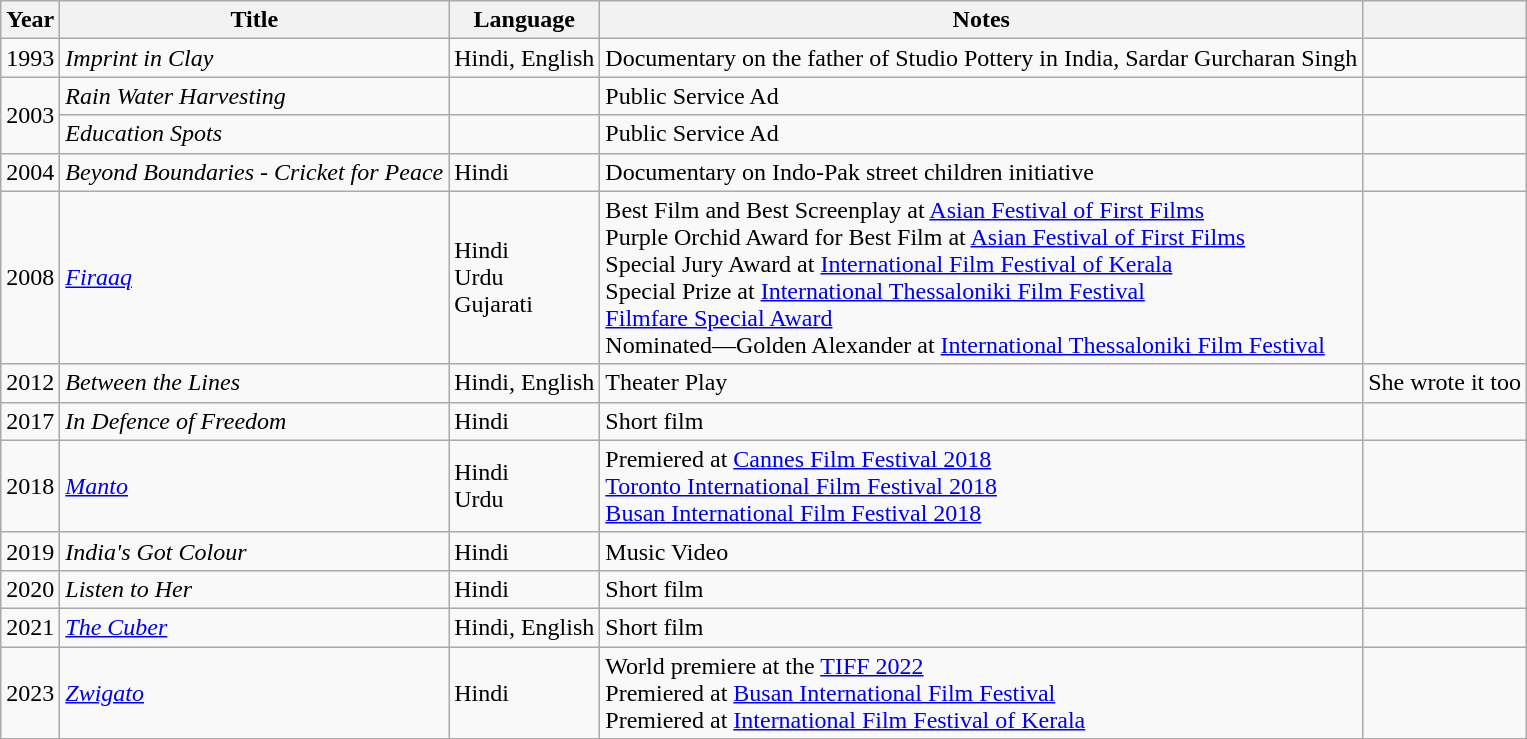<table class="wikitable sortable">
<tr>
<th scope="col">Year</th>
<th scope="col">Title</th>
<th scope="col">Language</th>
<th class="unsortable" scope="col">Notes</th>
<th class="unsortable" scope="col"></th>
</tr>
<tr>
<td>1993</td>
<td><em>Imprint in Clay</em></td>
<td>Hindi, English</td>
<td>Documentary on the father of Studio Pottery in India, Sardar Gurcharan Singh</td>
<td></td>
</tr>
<tr>
<td rowspan="2">2003</td>
<td><em>Rain Water Harvesting</em></td>
<td></td>
<td>Public Service Ad</td>
<td></td>
</tr>
<tr>
<td><em>Education Spots</em></td>
<td></td>
<td>Public Service Ad</td>
<td></td>
</tr>
<tr>
<td>2004</td>
<td><em>Beyond Boundaries - Cricket for Peace</em></td>
<td>Hindi</td>
<td>Documentary on Indo-Pak street children initiative</td>
<td></td>
</tr>
<tr>
<td>2008</td>
<td><em><a href='#'>Firaaq</a></em></td>
<td>Hindi<br>Urdu<br>Gujarati</td>
<td>Best Film and Best Screenplay at <a href='#'>Asian Festival of First Films</a><br>Purple Orchid Award for Best Film at <a href='#'>Asian Festival of First Films</a><br>Special Jury Award at <a href='#'>International Film Festival of Kerala</a><br>Special Prize at <a href='#'>International Thessaloniki Film Festival</a><br><a href='#'>Filmfare Special Award</a><br>Nominated—Golden Alexander at <a href='#'>International Thessaloniki Film Festival</a></td>
<td></td>
</tr>
<tr>
<td>2012</td>
<td><em>Between the Lines</em></td>
<td>Hindi, English</td>
<td>Theater Play</td>
<td>She wrote it too</td>
</tr>
<tr>
<td>2017</td>
<td><em>In Defence of Freedom</em></td>
<td>Hindi</td>
<td>Short film</td>
<td></td>
</tr>
<tr>
<td>2018</td>
<td><em><a href='#'>Manto</a></em></td>
<td>Hindi<br>Urdu</td>
<td>Premiered at <a href='#'>Cannes Film Festival 2018</a><br><a href='#'>Toronto International Film Festival 2018</a><br><a href='#'>Busan International Film Festival 2018</a></td>
<td></td>
</tr>
<tr>
<td>2019</td>
<td><em>India's Got Colour</em></td>
<td>Hindi</td>
<td>Music Video</td>
<td></td>
</tr>
<tr>
<td>2020</td>
<td><em>Listen to Her</em></td>
<td>Hindi</td>
<td>Short film</td>
<td></td>
</tr>
<tr>
<td>2021</td>
<td><em><a href='#'>The Cuber</a></em></td>
<td>Hindi, English</td>
<td>Short film</td>
<td></td>
</tr>
<tr>
<td>2023</td>
<td><em><a href='#'>Zwigato</a></em></td>
<td>Hindi</td>
<td>World premiere at the <a href='#'>TIFF 2022</a><br>Premiered at <a href='#'>Busan International Film Festival</a><br>Premiered at <a href='#'>International Film Festival of Kerala</a></td>
<td></td>
</tr>
</table>
